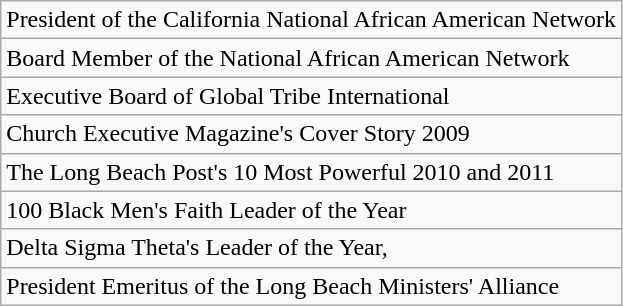<table class="wikitable">
<tr>
<td>President of the California National African American Network</td>
</tr>
<tr>
<td>Board Member of the National African American Network</td>
</tr>
<tr>
<td>Executive Board of Global Tribe International</td>
</tr>
<tr>
<td>Church Executive Magazine's Cover Story 2009</td>
</tr>
<tr>
<td>The Long Beach Post's 10 Most Powerful 2010 and 2011</td>
</tr>
<tr>
<td>100 Black Men's Faith Leader of the Year</td>
</tr>
<tr>
<td>Delta Sigma Theta's Leader of the Year,</td>
</tr>
<tr>
<td>President Emeritus of the Long Beach Ministers' Alliance</td>
</tr>
</table>
